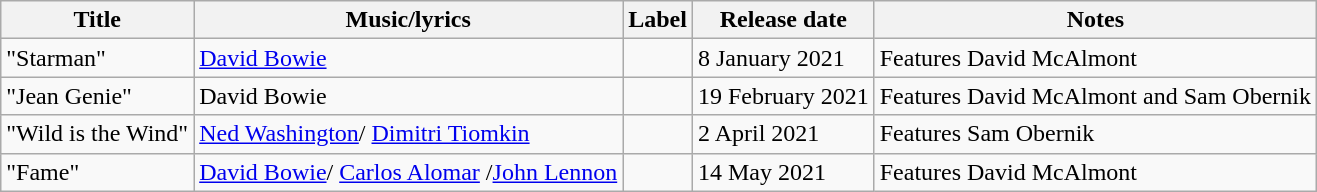<table class="wikitable">
<tr>
<th>Title</th>
<th>Music/lyrics</th>
<th>Label</th>
<th>Release date</th>
<th>Notes</th>
</tr>
<tr>
<td>"Starman"</td>
<td><a href='#'>David Bowie</a></td>
<td></td>
<td>8 January 2021</td>
<td>Features David McAlmont</td>
</tr>
<tr>
<td>"Jean Genie"</td>
<td>David Bowie</td>
<td></td>
<td>19 February 2021</td>
<td>Features David McAlmont and Sam Obernik</td>
</tr>
<tr>
<td>"Wild is the Wind"</td>
<td><a href='#'>Ned Washington</a>/	<a href='#'>Dimitri Tiomkin</a></td>
<td></td>
<td>2 April 2021</td>
<td>Features  Sam Obernik</td>
</tr>
<tr>
<td>"Fame"</td>
<td><a href='#'>David Bowie</a>/ <a href='#'>Carlos Alomar</a> /<a href='#'>John Lennon</a></td>
<td></td>
<td>14 May 2021</td>
<td>Features David McAlmont</td>
</tr>
</table>
